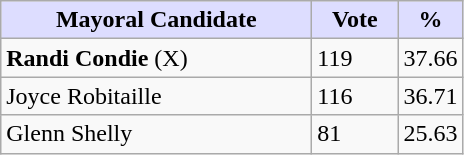<table class="wikitable">
<tr>
<th style="background:#ddf; width:200px;">Mayoral Candidate</th>
<th style="background:#ddf; width:50px;">Vote</th>
<th style="background:#ddf; width:30px;">%</th>
</tr>
<tr>
<td><strong>Randi Condie</strong> (X)</td>
<td>119</td>
<td>37.66</td>
</tr>
<tr>
<td>Joyce Robitaille</td>
<td>116</td>
<td>36.71</td>
</tr>
<tr>
<td>Glenn Shelly</td>
<td>81</td>
<td>25.63</td>
</tr>
</table>
